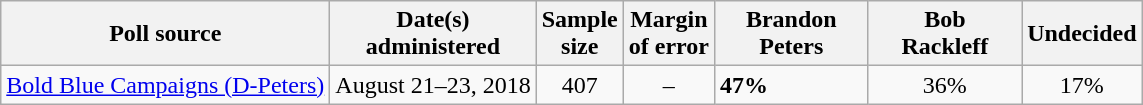<table class="wikitable">
<tr>
<th>Poll source</th>
<th>Date(s)<br>administered</th>
<th>Sample<br>size</th>
<th>Margin<br>of error</th>
<th style="width:95px;">Brandon<br>Peters</th>
<th style="width:95px;">Bob<br>Rackleff</th>
<th>Undecided</th>
</tr>
<tr>
<td><a href='#'>Bold Blue Campaigns (D-Peters)</a></td>
<td align=center>August 21–23, 2018</td>
<td align=center>407</td>
<td align=center>–</td>
<td><strong>47%</strong></td>
<td align=center>36%</td>
<td align=center>17%</td>
</tr>
</table>
